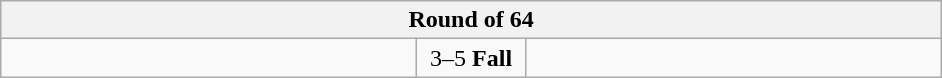<table class="wikitable" style="text-align: center;">
<tr>
<th colspan=3>Round of 64</th>
</tr>
<tr>
<td align=left width="270"></td>
<td align=center width="65">3–5 <strong>Fall</strong></td>
<td align=left width="270"><strong></strong></td>
</tr>
</table>
